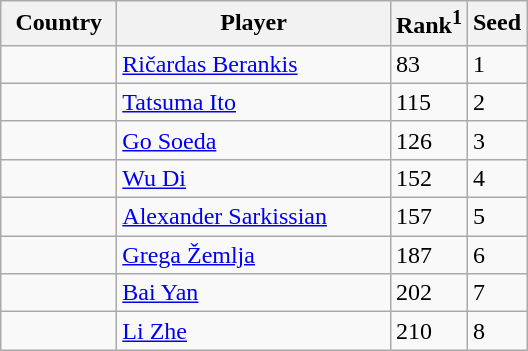<table class="sortable wikitable">
<tr>
<th width="70">Country</th>
<th width="175">Player</th>
<th>Rank<sup>1</sup></th>
<th>Seed</th>
</tr>
<tr>
<td></td>
<td><a href='#'>Ričardas Berankis</a></td>
<td>83</td>
<td>1</td>
</tr>
<tr>
<td></td>
<td><a href='#'>Tatsuma Ito</a></td>
<td>115</td>
<td>2</td>
</tr>
<tr>
<td></td>
<td><a href='#'>Go Soeda</a></td>
<td>126</td>
<td>3</td>
</tr>
<tr>
<td></td>
<td><a href='#'>Wu Di</a></td>
<td>152</td>
<td>4</td>
</tr>
<tr>
<td></td>
<td><a href='#'>Alexander Sarkissian</a></td>
<td>157</td>
<td>5</td>
</tr>
<tr>
<td></td>
<td><a href='#'>Grega Žemlja</a></td>
<td>187</td>
<td>6</td>
</tr>
<tr>
<td></td>
<td><a href='#'>Bai Yan</a></td>
<td>202</td>
<td>7</td>
</tr>
<tr>
<td></td>
<td><a href='#'>Li Zhe</a></td>
<td>210</td>
<td>8</td>
</tr>
</table>
